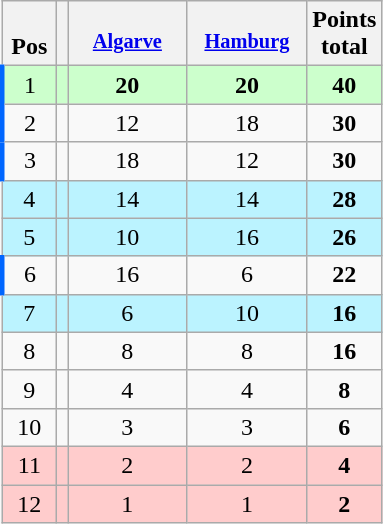<table class="wikitable" style="text-align:center;">
<tr>
<th style="width:1.8em;"><br>Pos</th>
<th></th>
<th style="width:5.2em;;font-size:85%;vertical-align:top;padding-left:4px;;padding-right:4px;;"><br><a href='#'>Algarve</a></th>
<th style="width:5.2em;;font-size:85%;vertical-align:top;padding-left:4px;;padding-right:4px;;"><br><a href='#'>Hamburg</a></th>
<th>Points<br>total</th>
</tr>
<tr bgcolor="ccffcc">
<td style="border-left:3px solid #06f;">1</td>
<td align="left"></td>
<td><strong>20</strong></td>
<td><strong>20</strong></td>
<td><strong>40</strong></td>
</tr>
<tr>
<td style="border-left:3px solid #06f;">2</td>
<td align="left"></td>
<td>12</td>
<td>18</td>
<td><strong>30</strong></td>
</tr>
<tr>
<td style="border-left:3px solid #06f;">3</td>
<td align="left"></td>
<td>18</td>
<td>12</td>
<td><strong>30</strong></td>
</tr>
<tr bgcolor="#bbf3ff">
<td>4</td>
<td align="left"></td>
<td>14</td>
<td>14</td>
<td><strong>28</strong></td>
</tr>
<tr bgcolor="#bbf3ff">
<td>5</td>
<td align="left"></td>
<td>10</td>
<td>16</td>
<td><strong>26</strong></td>
</tr>
<tr>
<td style="border-left:3px solid #06f;">6</td>
<td align="left"></td>
<td>16</td>
<td>6</td>
<td><strong>22</strong></td>
</tr>
<tr bgcolor="#bbf3ff">
<td>7</td>
<td align="left"></td>
<td>6</td>
<td>10</td>
<td><strong>16</strong></td>
</tr>
<tr>
<td>8</td>
<td align="left"></td>
<td>8</td>
<td>8</td>
<td><strong>16</strong></td>
</tr>
<tr>
<td>9</td>
<td align="left"></td>
<td>4</td>
<td>4</td>
<td><strong>8</strong></td>
</tr>
<tr>
<td>10</td>
<td align="left"></td>
<td>3</td>
<td>3</td>
<td><strong>6</strong></td>
</tr>
<tr bgcolor="ffcccc">
<td>11</td>
<td align="left"></td>
<td>2</td>
<td>2</td>
<td><strong>4</strong></td>
</tr>
<tr bgcolor="ffcccc">
<td>12</td>
<td align="left"></td>
<td>1</td>
<td>1</td>
<td><strong>2</strong></td>
</tr>
</table>
